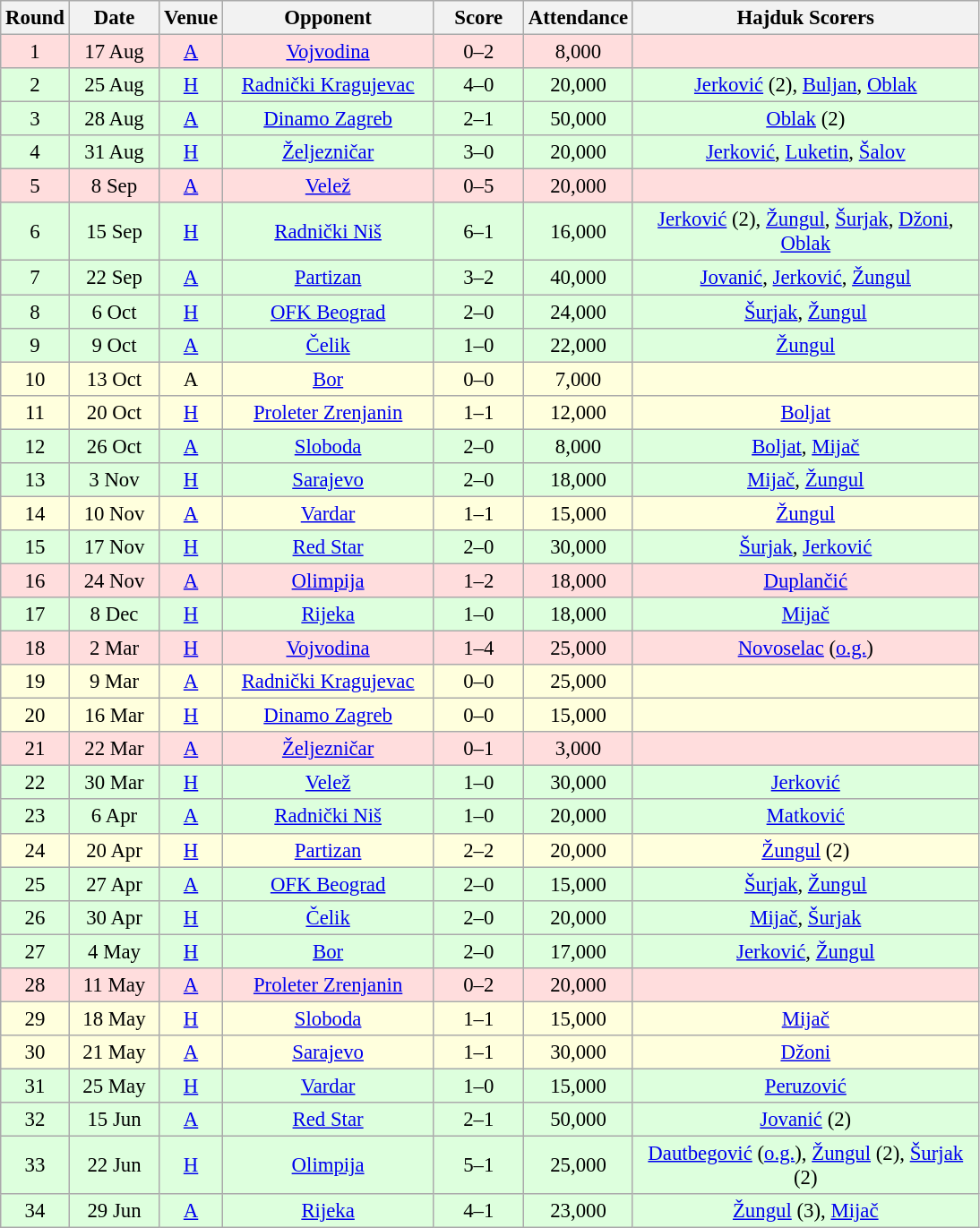<table class="wikitable sortable" style="text-align: center; font-size:95%;">
<tr>
<th width="30">Round</th>
<th width="60">Date</th>
<th width="20">Venue</th>
<th width="150">Opponent</th>
<th width="60">Score</th>
<th width="60">Attendance</th>
<th width="250">Hajduk Scorers</th>
</tr>
<tr bgcolor="#ffdddd">
<td>1</td>
<td>17 Aug</td>
<td><a href='#'>A</a></td>
<td><a href='#'>Vojvodina</a></td>
<td>0–2</td>
<td>8,000</td>
<td></td>
</tr>
<tr bgcolor="#ddffdd">
<td>2</td>
<td>25 Aug</td>
<td><a href='#'>H</a></td>
<td><a href='#'>Radnički Kragujevac</a></td>
<td>4–0</td>
<td>20,000</td>
<td><a href='#'>Jerković</a> (2), <a href='#'>Buljan</a>, <a href='#'>Oblak</a></td>
</tr>
<tr bgcolor="#ddffdd">
<td>3</td>
<td>28 Aug</td>
<td><a href='#'>A</a></td>
<td><a href='#'>Dinamo Zagreb</a></td>
<td>2–1</td>
<td>50,000</td>
<td><a href='#'>Oblak</a> (2)</td>
</tr>
<tr bgcolor="#ddffdd">
<td>4</td>
<td>31 Aug</td>
<td><a href='#'>H</a></td>
<td><a href='#'>Željezničar</a></td>
<td>3–0</td>
<td>20,000</td>
<td><a href='#'>Jerković</a>, <a href='#'>Luketin</a>, <a href='#'>Šalov</a></td>
</tr>
<tr bgcolor="#ffdddd">
<td>5</td>
<td>8 Sep</td>
<td><a href='#'>A</a></td>
<td><a href='#'>Velež</a></td>
<td>0–5</td>
<td>20,000</td>
<td></td>
</tr>
<tr bgcolor="#ddffdd">
<td>6</td>
<td>15 Sep</td>
<td><a href='#'>H</a></td>
<td><a href='#'>Radnički Niš</a></td>
<td>6–1</td>
<td>16,000</td>
<td><a href='#'>Jerković</a> (2), <a href='#'>Žungul</a>, <a href='#'>Šurjak</a>, <a href='#'>Džoni</a>, <a href='#'>Oblak</a></td>
</tr>
<tr bgcolor="#ddffdd">
<td>7</td>
<td>22 Sep</td>
<td><a href='#'>A</a></td>
<td><a href='#'>Partizan</a></td>
<td>3–2</td>
<td>40,000</td>
<td><a href='#'>Jovanić</a>, <a href='#'>Jerković</a>, <a href='#'>Žungul</a></td>
</tr>
<tr bgcolor="#ddffdd">
<td>8</td>
<td>6 Oct</td>
<td><a href='#'>H</a></td>
<td><a href='#'>OFK Beograd</a></td>
<td>2–0</td>
<td>24,000</td>
<td><a href='#'>Šurjak</a>, <a href='#'>Žungul</a></td>
</tr>
<tr bgcolor="#ddffdd">
<td>9</td>
<td>9 Oct</td>
<td><a href='#'>A</a></td>
<td><a href='#'>Čelik</a></td>
<td>1–0</td>
<td>22,000</td>
<td><a href='#'>Žungul</a></td>
</tr>
<tr bgcolor="#ffffdd">
<td>10</td>
<td>13 Oct</td>
<td>A</td>
<td><a href='#'>Bor</a></td>
<td>0–0</td>
<td>7,000</td>
<td></td>
</tr>
<tr bgcolor="#ffffdd">
<td>11</td>
<td>20 Oct</td>
<td><a href='#'>H</a></td>
<td><a href='#'>Proleter Zrenjanin</a></td>
<td>1–1</td>
<td>12,000</td>
<td><a href='#'>Boljat</a></td>
</tr>
<tr bgcolor="#ddffdd">
<td>12</td>
<td>26 Oct</td>
<td><a href='#'>A</a></td>
<td><a href='#'>Sloboda</a></td>
<td>2–0</td>
<td>8,000</td>
<td><a href='#'>Boljat</a>, <a href='#'>Mijač</a></td>
</tr>
<tr bgcolor="#ddffdd">
<td>13</td>
<td>3 Nov</td>
<td><a href='#'>H</a></td>
<td><a href='#'>Sarajevo</a></td>
<td>2–0</td>
<td>18,000</td>
<td><a href='#'>Mijač</a>, <a href='#'>Žungul</a></td>
</tr>
<tr bgcolor="#ffffdd">
<td>14</td>
<td>10 Nov</td>
<td><a href='#'>A</a></td>
<td><a href='#'>Vardar</a></td>
<td>1–1</td>
<td>15,000</td>
<td><a href='#'>Žungul</a></td>
</tr>
<tr bgcolor="#ddffdd">
<td>15</td>
<td>17 Nov</td>
<td><a href='#'>H</a></td>
<td><a href='#'>Red Star</a></td>
<td>2–0</td>
<td>30,000</td>
<td><a href='#'>Šurjak</a>, <a href='#'>Jerković</a></td>
</tr>
<tr bgcolor="#ffdddd">
<td>16</td>
<td>24 Nov</td>
<td><a href='#'>A</a></td>
<td><a href='#'>Olimpija</a></td>
<td>1–2</td>
<td>18,000</td>
<td><a href='#'>Duplančić</a></td>
</tr>
<tr bgcolor="#ddffdd">
<td>17</td>
<td>8 Dec</td>
<td><a href='#'>H</a></td>
<td><a href='#'>Rijeka</a></td>
<td>1–0</td>
<td>18,000</td>
<td><a href='#'>Mijač</a></td>
</tr>
<tr bgcolor="#ffdddd">
<td>18</td>
<td>2 Mar</td>
<td><a href='#'>H</a></td>
<td><a href='#'>Vojvodina</a></td>
<td>1–4</td>
<td>25,000</td>
<td><a href='#'>Novoselac</a> (<a href='#'>o.g.</a>)</td>
</tr>
<tr bgcolor="#ffffdd">
<td>19</td>
<td>9 Mar</td>
<td><a href='#'>A</a></td>
<td><a href='#'>Radnički Kragujevac</a></td>
<td>0–0</td>
<td>25,000</td>
<td></td>
</tr>
<tr bgcolor="#ffffdd">
<td>20</td>
<td>16 Mar</td>
<td><a href='#'>H</a></td>
<td><a href='#'>Dinamo Zagreb</a></td>
<td>0–0</td>
<td>15,000</td>
<td></td>
</tr>
<tr bgcolor="#ffdddd">
<td>21</td>
<td>22 Mar</td>
<td><a href='#'>A</a></td>
<td><a href='#'>Željezničar</a></td>
<td>0–1</td>
<td>3,000</td>
<td></td>
</tr>
<tr bgcolor="#ddffdd">
<td>22</td>
<td>30 Mar</td>
<td><a href='#'>H</a></td>
<td><a href='#'>Velež</a></td>
<td>1–0</td>
<td>30,000</td>
<td><a href='#'>Jerković</a></td>
</tr>
<tr bgcolor="#ddffdd">
<td>23</td>
<td>6 Apr</td>
<td><a href='#'>A</a></td>
<td><a href='#'>Radnički Niš</a></td>
<td>1–0</td>
<td>20,000</td>
<td><a href='#'>Matković</a></td>
</tr>
<tr bgcolor="#ffffdd">
<td>24</td>
<td>20 Apr</td>
<td><a href='#'>H</a></td>
<td><a href='#'>Partizan</a></td>
<td>2–2</td>
<td>20,000</td>
<td><a href='#'>Žungul</a> (2)</td>
</tr>
<tr bgcolor="#ddffdd">
<td>25</td>
<td>27 Apr</td>
<td><a href='#'>A</a></td>
<td><a href='#'>OFK Beograd</a></td>
<td>2–0</td>
<td>15,000</td>
<td><a href='#'>Šurjak</a>, <a href='#'>Žungul</a></td>
</tr>
<tr bgcolor="#ddffdd">
<td>26</td>
<td>30 Apr</td>
<td><a href='#'>H</a></td>
<td><a href='#'>Čelik</a></td>
<td>2–0</td>
<td>20,000</td>
<td><a href='#'>Mijač</a>, <a href='#'>Šurjak</a></td>
</tr>
<tr bgcolor="#ddffdd">
<td>27</td>
<td>4 May</td>
<td><a href='#'>H</a></td>
<td><a href='#'>Bor</a></td>
<td>2–0</td>
<td>17,000</td>
<td><a href='#'>Jerković</a>, <a href='#'>Žungul</a></td>
</tr>
<tr bgcolor="#ffdddd">
<td>28</td>
<td>11 May</td>
<td><a href='#'>A</a></td>
<td><a href='#'>Proleter Zrenjanin</a></td>
<td>0–2</td>
<td>20,000</td>
<td></td>
</tr>
<tr bgcolor="#ffffdd">
<td>29</td>
<td>18 May</td>
<td><a href='#'>H</a></td>
<td><a href='#'>Sloboda</a></td>
<td>1–1</td>
<td>15,000</td>
<td><a href='#'>Mijač</a></td>
</tr>
<tr bgcolor="#ffffdd">
<td>30</td>
<td>21 May</td>
<td><a href='#'>A</a></td>
<td><a href='#'>Sarajevo</a></td>
<td>1–1</td>
<td>30,000</td>
<td><a href='#'>Džoni</a></td>
</tr>
<tr bgcolor="#ddffdd">
<td>31</td>
<td>25 May</td>
<td><a href='#'>H</a></td>
<td><a href='#'>Vardar</a></td>
<td>1–0</td>
<td>15,000</td>
<td><a href='#'>Peruzović</a></td>
</tr>
<tr bgcolor="#ddffdd">
<td>32</td>
<td>15 Jun</td>
<td><a href='#'>A</a></td>
<td><a href='#'>Red Star</a></td>
<td>2–1</td>
<td>50,000</td>
<td><a href='#'>Jovanić</a> (2)</td>
</tr>
<tr bgcolor="#ddffdd">
<td>33</td>
<td>22 Jun</td>
<td><a href='#'>H</a></td>
<td><a href='#'>Olimpija</a></td>
<td>5–1</td>
<td>25,000</td>
<td><a href='#'>Dautbegović</a> (<a href='#'>o.g.</a>), <a href='#'>Žungul</a> (2), <a href='#'>Šurjak</a> (2)</td>
</tr>
<tr bgcolor="#ddffdd">
<td>34</td>
<td>29 Jun</td>
<td><a href='#'>A</a></td>
<td><a href='#'>Rijeka</a></td>
<td>4–1</td>
<td>23,000</td>
<td><a href='#'>Žungul</a> (3), <a href='#'>Mijač</a></td>
</tr>
</table>
